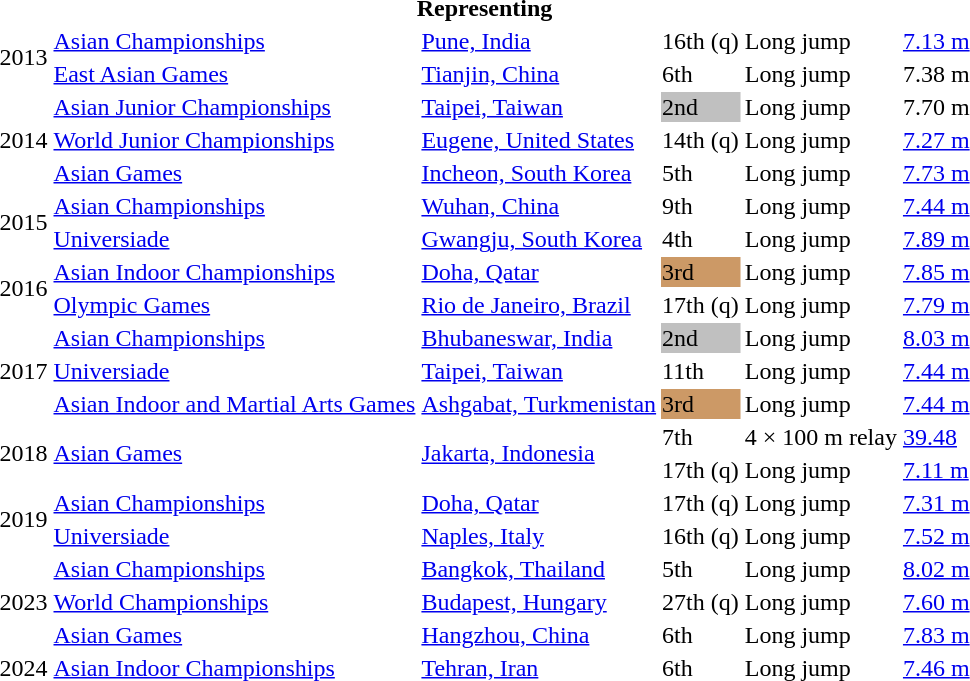<table>
<tr>
<th colspan="6">Representing </th>
</tr>
<tr>
<td rowspan=2>2013</td>
<td><a href='#'>Asian Championships</a></td>
<td><a href='#'>Pune, India</a></td>
<td>16th (q)</td>
<td>Long jump</td>
<td><a href='#'>7.13 m</a></td>
</tr>
<tr>
<td><a href='#'>East Asian Games</a></td>
<td><a href='#'>Tianjin, China</a></td>
<td>6th</td>
<td>Long jump</td>
<td>7.38 m</td>
</tr>
<tr>
<td rowspan=3>2014</td>
<td><a href='#'>Asian Junior Championships</a></td>
<td><a href='#'>Taipei, Taiwan</a></td>
<td bgcolor=silver>2nd</td>
<td>Long jump</td>
<td>7.70 m</td>
</tr>
<tr>
<td><a href='#'>World Junior Championships</a></td>
<td><a href='#'>Eugene, United States</a></td>
<td>14th (q)</td>
<td>Long jump</td>
<td><a href='#'>7.27 m</a></td>
</tr>
<tr>
<td><a href='#'>Asian Games</a></td>
<td><a href='#'>Incheon, South Korea</a></td>
<td>5th</td>
<td>Long jump</td>
<td><a href='#'>7.73 m</a></td>
</tr>
<tr>
<td rowspan=2>2015</td>
<td><a href='#'>Asian Championships</a></td>
<td><a href='#'>Wuhan, China</a></td>
<td>9th</td>
<td>Long jump</td>
<td><a href='#'>7.44 m</a></td>
</tr>
<tr>
<td><a href='#'>Universiade</a></td>
<td><a href='#'>Gwangju, South Korea</a></td>
<td>4th</td>
<td>Long jump</td>
<td><a href='#'>7.89 m</a></td>
</tr>
<tr>
<td rowspan=2>2016</td>
<td><a href='#'>Asian Indoor Championships</a></td>
<td><a href='#'>Doha, Qatar</a></td>
<td bgcolor=cc9966>3rd</td>
<td>Long jump</td>
<td><a href='#'>7.85 m</a></td>
</tr>
<tr>
<td><a href='#'>Olympic Games</a></td>
<td><a href='#'>Rio de Janeiro, Brazil</a></td>
<td>17th (q)</td>
<td>Long jump</td>
<td><a href='#'>7.79 m</a></td>
</tr>
<tr>
<td rowspan=3>2017</td>
<td><a href='#'>Asian Championships</a></td>
<td><a href='#'>Bhubaneswar, India</a></td>
<td bgcolor=silver>2nd</td>
<td>Long jump</td>
<td><a href='#'>8.03 m</a></td>
</tr>
<tr>
<td><a href='#'>Universiade</a></td>
<td><a href='#'>Taipei, Taiwan</a></td>
<td>11th</td>
<td>Long jump</td>
<td><a href='#'>7.44 m</a></td>
</tr>
<tr>
<td><a href='#'>Asian Indoor and Martial Arts Games</a></td>
<td><a href='#'>Ashgabat, Turkmenistan</a></td>
<td bgcolor=cc9966>3rd</td>
<td>Long jump</td>
<td><a href='#'>7.44 m</a></td>
</tr>
<tr>
<td rowspan=2>2018</td>
<td rowspan=2><a href='#'>Asian Games</a></td>
<td rowspan=2><a href='#'>Jakarta, Indonesia</a></td>
<td>7th</td>
<td>4 × 100 m relay</td>
<td><a href='#'>39.48</a></td>
</tr>
<tr>
<td>17th (q)</td>
<td>Long jump</td>
<td><a href='#'>7.11 m</a></td>
</tr>
<tr>
<td rowspan=2>2019</td>
<td><a href='#'>Asian Championships</a></td>
<td><a href='#'>Doha, Qatar</a></td>
<td>17th (q)</td>
<td>Long jump</td>
<td><a href='#'>7.31 m</a></td>
</tr>
<tr>
<td><a href='#'>Universiade</a></td>
<td><a href='#'>Naples, Italy</a></td>
<td>16th (q)</td>
<td>Long jump</td>
<td><a href='#'>7.52 m</a></td>
</tr>
<tr>
<td rowspan=3>2023</td>
<td><a href='#'>Asian Championships</a></td>
<td><a href='#'>Bangkok, Thailand</a></td>
<td>5th</td>
<td>Long jump</td>
<td><a href='#'>8.02 m</a></td>
</tr>
<tr>
<td><a href='#'>World Championships</a></td>
<td><a href='#'>Budapest, Hungary</a></td>
<td>27th (q)</td>
<td>Long jump</td>
<td><a href='#'>7.60 m</a></td>
</tr>
<tr>
<td><a href='#'>Asian Games</a></td>
<td><a href='#'>Hangzhou, China</a></td>
<td>6th</td>
<td>Long jump</td>
<td><a href='#'>7.83 m</a></td>
</tr>
<tr>
<td>2024</td>
<td><a href='#'>Asian Indoor Championships</a></td>
<td><a href='#'>Tehran, Iran</a></td>
<td>6th</td>
<td>Long jump</td>
<td><a href='#'>7.46 m</a></td>
</tr>
</table>
